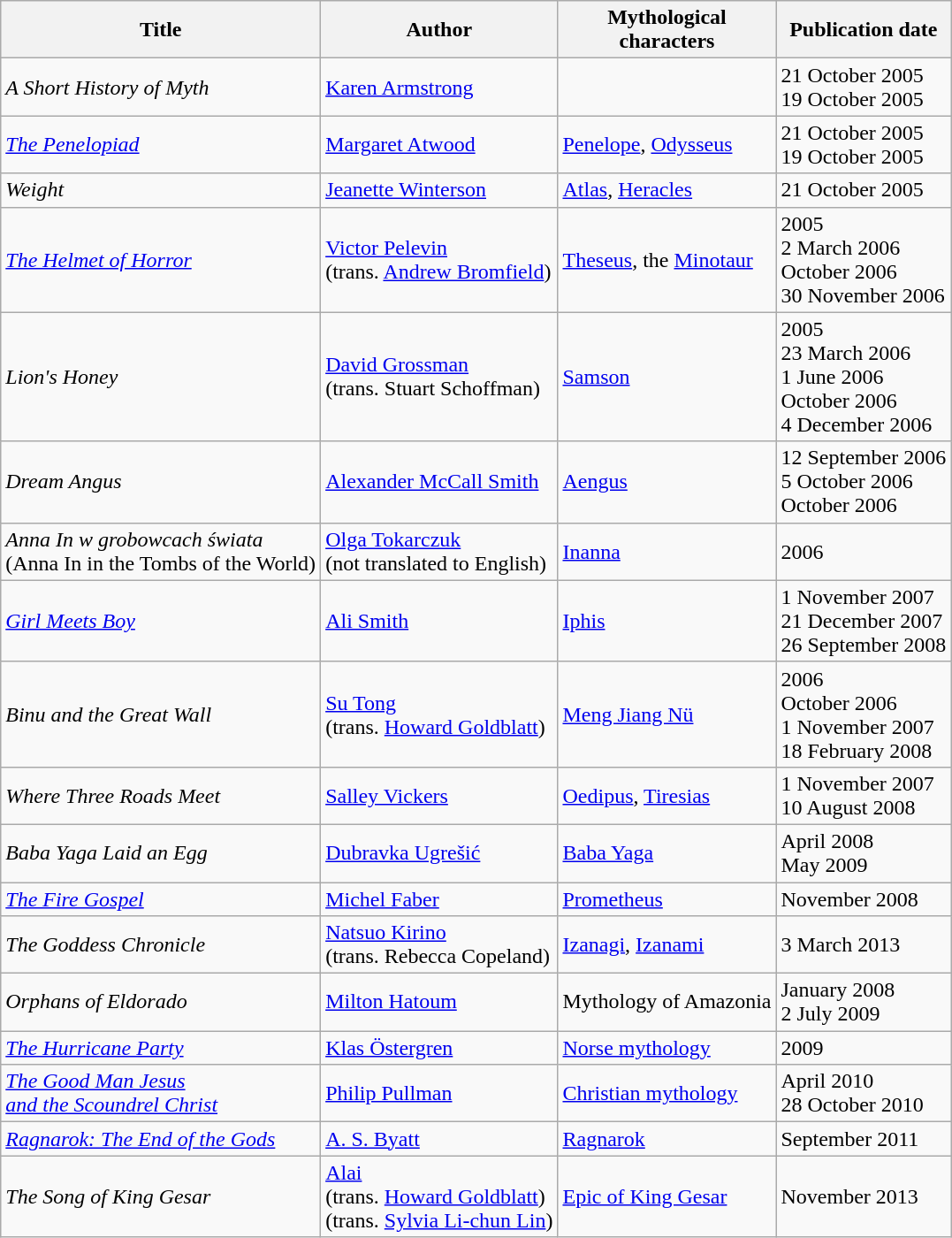<table class="wikitable">
<tr>
<th>Title</th>
<th>Author</th>
<th>Mythological <br> characters</th>
<th>Publication date</th>
</tr>
<tr>
<td><em>A Short History of Myth</em></td>
<td><a href='#'>Karen Armstrong</a></td>
<td></td>
<td> 21 October 2005<br> 19 October 2005</td>
</tr>
<tr>
<td><em><a href='#'>The Penelopiad</a></em></td>
<td><a href='#'>Margaret Atwood</a></td>
<td><a href='#'>Penelope</a>, <a href='#'>Odysseus</a></td>
<td> 21 October 2005<br> 19 October 2005</td>
</tr>
<tr>
<td><em>Weight</em></td>
<td><a href='#'>Jeanette Winterson</a></td>
<td><a href='#'>Atlas</a>, <a href='#'>Heracles</a></td>
<td> 21 October 2005</td>
</tr>
<tr>
<td><em><a href='#'>The Helmet of Horror</a></em></td>
<td><a href='#'>Victor Pelevin</a><br>(trans. <a href='#'>Andrew Bromfield</a>)</td>
<td><a href='#'>Theseus</a>, the <a href='#'>Minotaur</a></td>
<td> 2005<br> 2 March 2006<br> October 2006<br> 30 November 2006</td>
</tr>
<tr>
<td><em>Lion's Honey</em></td>
<td><a href='#'>David Grossman</a><br>(trans. Stuart Schoffman)</td>
<td><a href='#'>Samson</a></td>
<td> 2005<br> 23 March 2006<br> 1 June 2006<br> October 2006<br> 4 December 2006</td>
</tr>
<tr>
<td><em>Dream Angus</em></td>
<td><a href='#'>Alexander McCall Smith</a></td>
<td><a href='#'>Aengus</a></td>
<td> 12 September 2006<br> 5 October 2006<br> October 2006</td>
</tr>
<tr>
<td><em>Anna In w grobowcach świata</em> <br> (Anna In in the Tombs of the World)</td>
<td><a href='#'>Olga Tokarczuk</a> <br> (not translated to English)</td>
<td><a href='#'>Inanna</a></td>
<td> 2006</td>
</tr>
<tr>
<td><em><a href='#'>Girl Meets Boy</a></em></td>
<td><a href='#'>Ali Smith</a></td>
<td><a href='#'>Iphis</a></td>
<td> 1 November 2007<br> 21 December 2007<br> 26 September 2008</td>
</tr>
<tr>
<td><em>Binu and the Great Wall</em></td>
<td><a href='#'>Su Tong</a><br>(trans. <a href='#'>Howard Goldblatt</a>)</td>
<td><a href='#'>Meng Jiang Nü</a></td>
<td> 2006<br> October 2006<br> 1 November 2007<br> 18 February 2008</td>
</tr>
<tr>
<td><em>Where Three Roads Meet</em></td>
<td><a href='#'>Salley Vickers</a></td>
<td><a href='#'>Oedipus</a>, <a href='#'>Tiresias</a></td>
<td> 1 November 2007<br> 10 August 2008</td>
</tr>
<tr>
<td><em>Baba Yaga Laid an Egg</em></td>
<td><a href='#'>Dubravka Ugrešić</a></td>
<td><a href='#'>Baba Yaga</a></td>
<td> April 2008<br> May 2009</td>
</tr>
<tr>
<td><em><a href='#'>The Fire Gospel</a></em></td>
<td><a href='#'>Michel Faber</a></td>
<td><a href='#'>Prometheus</a></td>
<td> November 2008<br></td>
</tr>
<tr>
<td><em>The Goddess Chronicle</em></td>
<td><a href='#'>Natsuo Kirino</a><br>(trans. Rebecca Copeland)</td>
<td><a href='#'>Izanagi</a>, <a href='#'>Izanami</a></td>
<td> 3 March 2013</td>
</tr>
<tr>
<td><em>Orphans of Eldorado</em></td>
<td><a href='#'>Milton Hatoum</a></td>
<td>Mythology of Amazonia</td>
<td> January 2008<br> 2 July 2009</td>
</tr>
<tr>
<td><em><a href='#'>The Hurricane Party</a></em></td>
<td><a href='#'>Klas Östergren</a></td>
<td><a href='#'>Norse mythology</a></td>
<td>2009</td>
</tr>
<tr>
<td><em><a href='#'>The Good Man Jesus <br> and the Scoundrel Christ</a></em></td>
<td><a href='#'>Philip Pullman</a></td>
<td><a href='#'>Christian mythology</a></td>
<td>April 2010<br> 28 October 2010</td>
</tr>
<tr>
<td><em><a href='#'>Ragnarok: The End of the Gods</a></em></td>
<td><a href='#'>A. S. Byatt</a></td>
<td><a href='#'>Ragnarok</a></td>
<td> September 2011</td>
</tr>
<tr>
<td><em>The Song of King Gesar</em></td>
<td><a href='#'>Alai</a><br>(trans. <a href='#'>Howard Goldblatt</a>)<br>(trans. <a href='#'>Sylvia Li-chun Lin</a>)</td>
<td><a href='#'>Epic of King Gesar</a></td>
<td> November 2013</td>
</tr>
</table>
